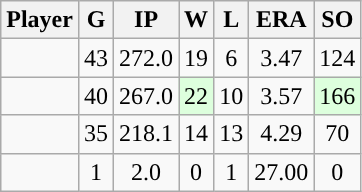<table class="wikitable sortable" style="text-align:center;">
<tr>
<th>Player</th>
<th>G</th>
<th>IP</th>
<th>W</th>
<th>L</th>
<th>ERA</th>
<th>SO</th>
</tr>
<tr>
<td></td>
<td>43</td>
<td>272.0</td>
<td>19</td>
<td>6</td>
<td>3.47</td>
<td>124</td>
</tr>
<tr>
<td></td>
<td>40</td>
<td>267.0</td>
<td style="background:#DDFFDD;">22</td>
<td>10</td>
<td>3.57</td>
<td style="background:#DDFFDD;">166</td>
</tr>
<tr>
<td></td>
<td>35</td>
<td>218.1</td>
<td>14</td>
<td>13</td>
<td>4.29</td>
<td>70</td>
</tr>
<tr>
<td></td>
<td>1</td>
<td>2.0</td>
<td>0</td>
<td>1</td>
<td>27.00</td>
<td>0</td>
</tr>
</table>
